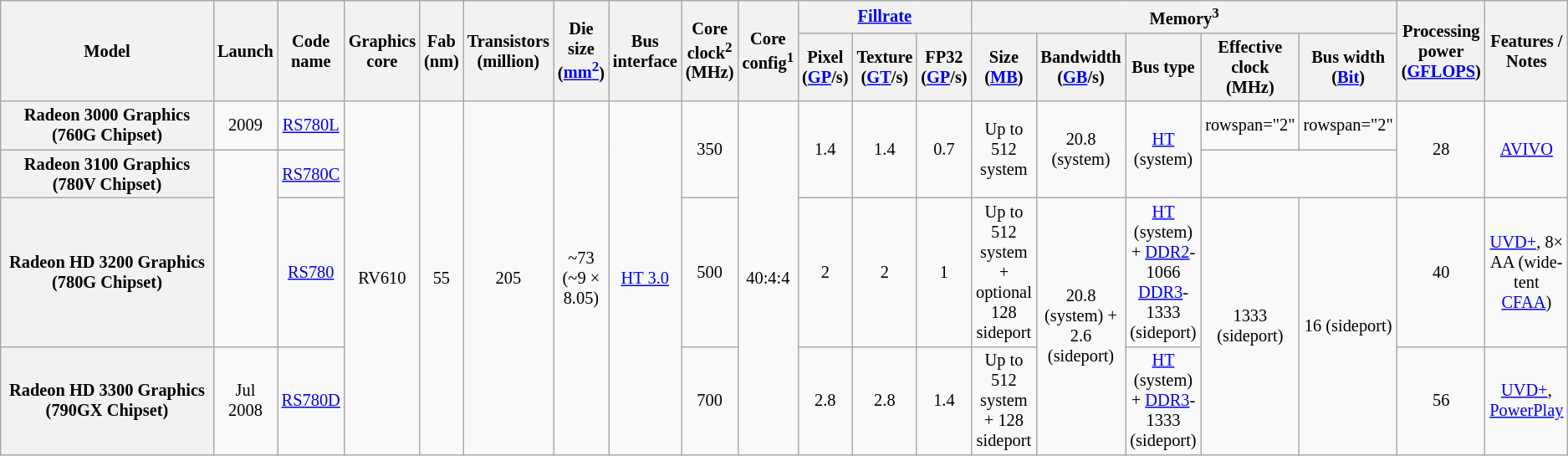<table class="mw-datatable wikitable sortable sort-under" style="font-size:85%; text-align:center;">
<tr>
<th rowspan="2" style="width:12em">Model</th>
<th rowspan="2">Launch</th>
<th rowspan="2">Code name</th>
<th rowspan="2">Graphics core</th>
<th rowspan="2">Fab (nm)</th>
<th rowspan="2">Transistors (million)</th>
<th rowspan="2">Die size (<a href='#'>mm<sup>2</sup></a>)</th>
<th rowspan="2">Bus interface</th>
<th rowspan="2">Core clock<sup>2</sup> (MHz)</th>
<th rowspan="2">Core config<sup>1</sup></th>
<th colspan="3"><a href='#'>Fillrate</a></th>
<th colspan="5">Memory<sup>3</sup></th>
<th rowspan="2">Processing power<br>(<a href='#'>GFLOPS</a>)</th>
<th rowspan="2">Features / Notes</th>
</tr>
<tr>
<th>Pixel (<a href='#'>GP</a>/s)</th>
<th>Texture (<a href='#'>GT</a>/s)</th>
<th>FP32 (<a href='#'>GP</a>/s)</th>
<th>Size (<a href='#'>MB</a>)</th>
<th>Bandwidth (<a href='#'>GB</a>/s)</th>
<th>Bus type</th>
<th>Effective clock (MHz)</th>
<th>Bus width (<a href='#'>Bit</a>)</th>
</tr>
<tr>
<th>Radeon 3000 Graphics (760G Chipset)</th>
<td>2009</td>
<td><a href='#'>RS780L</a></td>
<td rowspan="4">RV610</td>
<td rowspan="4">55</td>
<td rowspan="4">205</td>
<td rowspan="4">~73 (~9 × 8.05)</td>
<td rowspan="4"><a href='#'>HT 3.0</a></td>
<td rowspan="2">350</td>
<td rowspan="4">40:4:4</td>
<td rowspan="2">1.4</td>
<td rowspan="2">1.4</td>
<td rowspan="2">0.7</td>
<td rowspan="2">Up to 512 system</td>
<td rowspan="2">20.8 (system)</td>
<td rowspan="2"><a href='#'>HT</a> (system)</td>
<td>rowspan="2" </td>
<td>rowspan="2" </td>
<td rowspan="2">28</td>
<td rowspan="2"><a href='#'>AVIVO</a></td>
</tr>
<tr>
<th>Radeon 3100 Graphics (780V Chipset)</th>
<td rowspan="2"></td>
<td><a href='#'>RS780C</a></td>
</tr>
<tr>
<th>Radeon HD 3200 Graphics (780G Chipset)</th>
<td><a href='#'>RS780</a></td>
<td>500</td>
<td>2</td>
<td>2</td>
<td>1</td>
<td>Up to 512 system + optional 128 sideport</td>
<td rowspan="2">20.8 (system) + 2.6 (sideport)</td>
<td><a href='#'>HT</a> (system) + <a href='#'>DDR2</a>-1066 <a href='#'>DDR3</a>-1333 (sideport)</td>
<td rowspan="2">1333 (sideport)</td>
<td rowspan="2">16 (sideport)</td>
<td>40</td>
<td><a href='#'>UVD+</a>, 8× AA (wide-tent <a href='#'>CFAA</a>)</td>
</tr>
<tr>
<th>Radeon HD 3300 Graphics (790GX Chipset)</th>
<td>Jul 2008</td>
<td><a href='#'>RS780D</a></td>
<td>700</td>
<td>2.8</td>
<td>2.8</td>
<td>1.4</td>
<td>Up to 512 system + 128 sideport</td>
<td><a href='#'>HT</a> (system) + <a href='#'>DDR3</a>-1333 (sideport)</td>
<td>56</td>
<td><a href='#'>UVD+</a>, <a href='#'>PowerPlay</a></td>
</tr>
</table>
